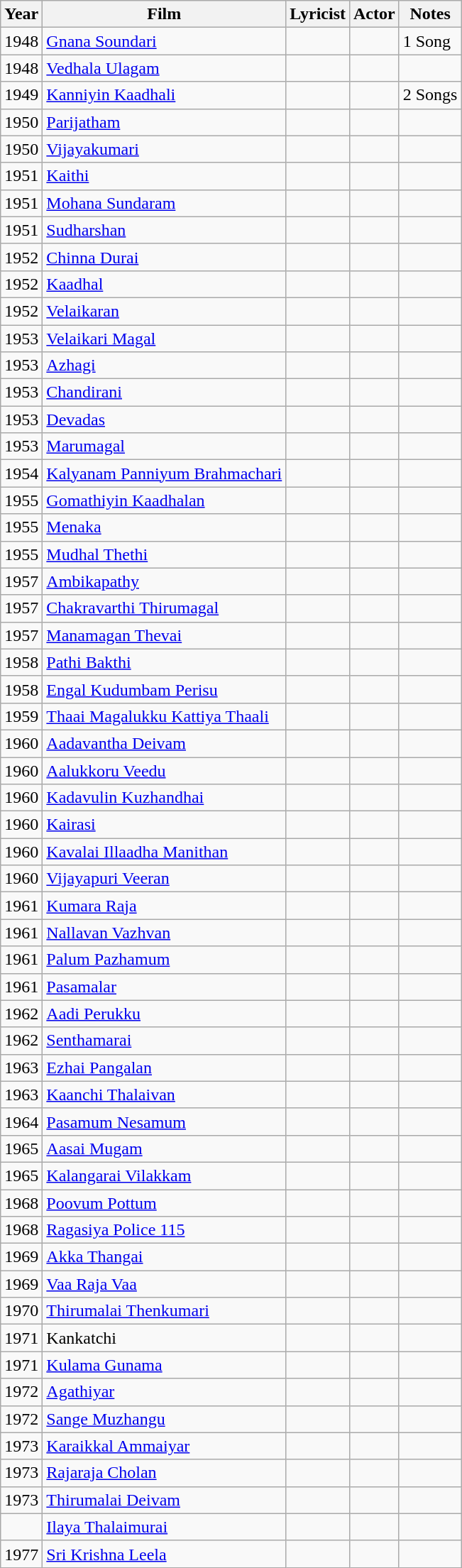<table class="wikitable">
<tr>
<th>Year</th>
<th>Film</th>
<th>Lyricist</th>
<th>Actor</th>
<th>Notes</th>
</tr>
<tr>
<td>1948</td>
<td><a href='#'>Gnana Soundari</a></td>
<td></td>
<td></td>
<td>1 Song</td>
</tr>
<tr>
<td>1948</td>
<td><a href='#'>Vedhala Ulagam</a></td>
<td></td>
<td></td>
<td></td>
</tr>
<tr>
<td>1949</td>
<td><a href='#'>Kanniyin Kaadhali</a></td>
<td></td>
<td></td>
<td>2 Songs</td>
</tr>
<tr>
<td>1950</td>
<td><a href='#'>Parijatham</a></td>
<td></td>
<td></td>
<td></td>
</tr>
<tr>
<td>1950</td>
<td><a href='#'>Vijayakumari</a></td>
<td></td>
<td></td>
<td></td>
</tr>
<tr>
<td>1951</td>
<td><a href='#'>Kaithi</a></td>
<td></td>
<td></td>
<td></td>
</tr>
<tr>
<td>1951</td>
<td><a href='#'>Mohana Sundaram</a></td>
<td></td>
<td></td>
<td></td>
</tr>
<tr>
<td>1951</td>
<td><a href='#'>Sudharshan</a></td>
<td></td>
<td></td>
<td></td>
</tr>
<tr>
<td>1952</td>
<td><a href='#'>Chinna Durai</a></td>
<td></td>
<td></td>
<td></td>
</tr>
<tr>
<td>1952</td>
<td><a href='#'>Kaadhal</a></td>
<td></td>
<td></td>
<td></td>
</tr>
<tr>
<td>1952</td>
<td><a href='#'>Velaikaran</a></td>
<td></td>
<td></td>
<td></td>
</tr>
<tr>
<td>1953</td>
<td><a href='#'>Velaikari Magal</a></td>
<td></td>
<td></td>
<td></td>
</tr>
<tr>
<td>1953</td>
<td><a href='#'>Azhagi</a></td>
<td></td>
<td></td>
<td></td>
</tr>
<tr>
<td>1953</td>
<td><a href='#'>Chandirani</a></td>
<td></td>
<td></td>
<td></td>
</tr>
<tr>
<td>1953</td>
<td><a href='#'>Devadas</a></td>
<td></td>
<td></td>
<td></td>
</tr>
<tr>
<td>1953</td>
<td><a href='#'>Marumagal</a></td>
<td></td>
<td></td>
<td></td>
</tr>
<tr>
<td>1954</td>
<td><a href='#'>Kalyanam Panniyum Brahmachari</a></td>
<td></td>
<td></td>
<td></td>
</tr>
<tr>
<td>1955</td>
<td><a href='#'>Gomathiyin Kaadhalan</a></td>
<td></td>
<td></td>
<td></td>
</tr>
<tr>
<td>1955</td>
<td><a href='#'>Menaka</a></td>
<td></td>
<td></td>
<td></td>
</tr>
<tr>
<td>1955</td>
<td><a href='#'>Mudhal Thethi</a></td>
<td></td>
<td></td>
<td></td>
</tr>
<tr>
<td>1957</td>
<td><a href='#'>Ambikapathy</a></td>
<td></td>
<td></td>
<td></td>
</tr>
<tr>
<td>1957</td>
<td><a href='#'>Chakravarthi Thirumagal</a></td>
<td></td>
<td></td>
<td></td>
</tr>
<tr>
<td>1957</td>
<td><a href='#'>Manamagan Thevai</a></td>
<td></td>
<td></td>
<td></td>
</tr>
<tr>
<td>1958</td>
<td><a href='#'>Pathi Bakthi</a></td>
<td></td>
<td></td>
<td></td>
</tr>
<tr>
<td>1958</td>
<td><a href='#'>Engal Kudumbam Perisu</a></td>
<td></td>
<td></td>
<td></td>
</tr>
<tr>
<td>1959</td>
<td><a href='#'>Thaai Magalukku Kattiya Thaali</a></td>
<td></td>
<td></td>
<td></td>
</tr>
<tr>
<td>1960</td>
<td><a href='#'>Aadavantha Deivam</a></td>
<td></td>
<td></td>
<td></td>
</tr>
<tr>
<td>1960</td>
<td><a href='#'>Aalukkoru Veedu</a></td>
<td></td>
<td></td>
<td></td>
</tr>
<tr>
<td>1960</td>
<td><a href='#'>Kadavulin Kuzhandhai</a></td>
<td></td>
<td></td>
<td></td>
</tr>
<tr>
<td>1960</td>
<td><a href='#'>Kairasi</a></td>
<td></td>
<td></td>
<td></td>
</tr>
<tr>
<td>1960</td>
<td><a href='#'>Kavalai Illaadha Manithan</a></td>
<td></td>
<td></td>
<td></td>
</tr>
<tr>
<td>1960</td>
<td><a href='#'>Vijayapuri Veeran</a></td>
<td></td>
<td></td>
<td></td>
</tr>
<tr>
<td>1961</td>
<td><a href='#'>Kumara Raja</a></td>
<td></td>
<td></td>
<td></td>
</tr>
<tr>
<td>1961</td>
<td><a href='#'>Nallavan Vazhvan</a></td>
<td></td>
<td></td>
<td></td>
</tr>
<tr>
<td>1961</td>
<td><a href='#'>Palum Pazhamum</a></td>
<td></td>
<td></td>
<td></td>
</tr>
<tr>
<td>1961</td>
<td><a href='#'>Pasamalar</a></td>
<td></td>
<td></td>
<td></td>
</tr>
<tr>
<td>1962</td>
<td><a href='#'>Aadi Perukku</a></td>
<td></td>
<td></td>
<td></td>
</tr>
<tr>
<td>1962</td>
<td><a href='#'>Senthamarai</a></td>
<td></td>
<td></td>
<td></td>
</tr>
<tr>
<td>1963</td>
<td><a href='#'>Ezhai Pangalan</a></td>
<td></td>
<td></td>
<td></td>
</tr>
<tr>
<td>1963</td>
<td><a href='#'>Kaanchi Thalaivan</a></td>
<td></td>
<td></td>
<td></td>
</tr>
<tr>
<td>1964</td>
<td><a href='#'>Pasamum Nesamum</a></td>
<td></td>
<td></td>
<td></td>
</tr>
<tr>
<td>1965</td>
<td><a href='#'>Aasai Mugam</a></td>
<td></td>
<td></td>
<td></td>
</tr>
<tr>
<td>1965</td>
<td><a href='#'>Kalangarai Vilakkam</a></td>
<td></td>
<td></td>
<td></td>
</tr>
<tr>
<td>1968</td>
<td><a href='#'>Poovum Pottum</a></td>
<td></td>
<td></td>
<td></td>
</tr>
<tr>
<td>1968</td>
<td><a href='#'>Ragasiya Police 115</a></td>
<td></td>
<td></td>
<td></td>
</tr>
<tr>
<td>1969</td>
<td><a href='#'>Akka Thangai</a></td>
<td></td>
<td></td>
<td></td>
</tr>
<tr>
<td>1969</td>
<td><a href='#'>Vaa Raja Vaa</a></td>
<td></td>
<td></td>
<td></td>
</tr>
<tr>
<td>1970</td>
<td><a href='#'>Thirumalai Thenkumari</a></td>
<td></td>
<td></td>
<td></td>
</tr>
<tr>
<td>1971</td>
<td>Kankatchi</td>
<td></td>
<td></td>
<td></td>
</tr>
<tr>
<td>1971</td>
<td><a href='#'>Kulama Gunama</a></td>
<td></td>
<td></td>
<td></td>
</tr>
<tr>
<td>1972</td>
<td><a href='#'>Agathiyar</a></td>
<td></td>
<td></td>
<td></td>
</tr>
<tr>
<td>1972</td>
<td><a href='#'>Sange Muzhangu</a></td>
<td></td>
<td></td>
<td></td>
</tr>
<tr>
<td>1973</td>
<td><a href='#'>Karaikkal Ammaiyar</a></td>
<td></td>
<td></td>
<td></td>
</tr>
<tr>
<td>1973</td>
<td><a href='#'>Rajaraja Cholan</a></td>
<td></td>
<td></td>
<td></td>
</tr>
<tr>
<td>1973</td>
<td><a href='#'>Thirumalai Deivam</a></td>
<td></td>
<td></td>
<td></td>
</tr>
<tr>
<td></td>
<td><a href='#'>Ilaya Thalaimurai</a></td>
<td></td>
<td></td>
<td></td>
</tr>
<tr>
<td>1977</td>
<td><a href='#'>Sri Krishna Leela</a></td>
<td></td>
<td></td>
<td></td>
</tr>
</table>
